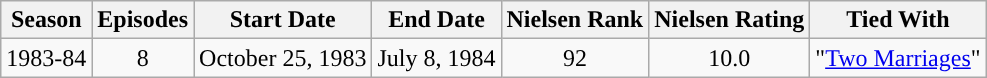<table class="wikitable" style="text-align: center">
<tr>
<th>Season</th>
<th>Episodes</th>
<th>Start Date</th>
<th>End Date</th>
<th>Nielsen Rank</th>
<th>Nielsen Rating</th>
<th>Tied With</th>
</tr>
<tr>
<td style="text-align:center">1983-84</td>
<td style="text-align:center">8</td>
<td style="text-align:center">October 25, 1983</td>
<td style="text-align:center" rowspan=6>July 8, 1984</td>
<td style="text-align:center: rowspan=8">92</td>
<td style="text-align:center">10.0</td>
<td style="text-align:center">"<a href='#'>Two Marriages</a>"</td>
</tr>
</table>
